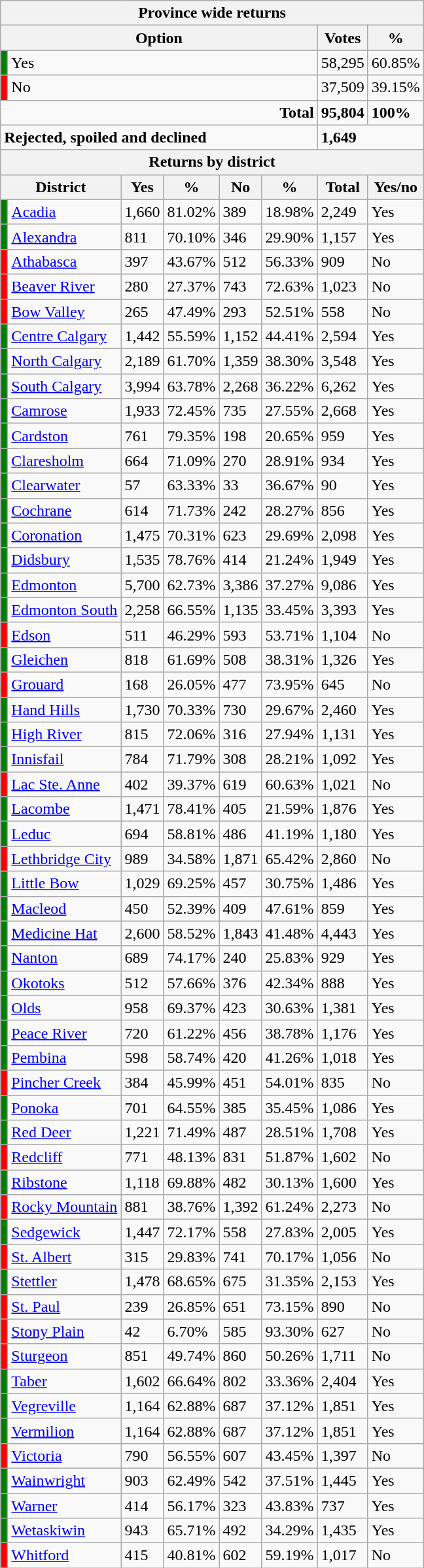<table class="wikitable">
<tr>
<th colspan=8>Province wide returns</th>
</tr>
<tr>
<th colspan=6>Option</th>
<th>Votes</th>
<th>%</th>
</tr>
<tr>
<td bgcolor=green></td>
<td colspan=5>Yes</td>
<td>58,295</td>
<td>60.85%</td>
</tr>
<tr>
<td bgcolor=red></td>
<td colspan=5>No</td>
<td>37,509</td>
<td>39.15%</td>
</tr>
<tr>
<td colspan=6 align=right><strong>Total</strong></td>
<td><strong>95,804</strong></td>
<td><strong>100%</strong></td>
</tr>
<tr>
<td colspan=6><strong>Rejected, spoiled and declined</strong></td>
<td colspan=2><strong>1,649</strong></td>
</tr>
<tr>
<th colspan=8>Returns by district</th>
</tr>
<tr>
<th colspan=2>District</th>
<th>Yes</th>
<th>%</th>
<th>No</th>
<th>%</th>
<th>Total</th>
<th>Yes/no</th>
</tr>
<tr>
<td bgcolor=green></td>
<td><a href='#'>Acadia</a></td>
<td>1,660</td>
<td>81.02%</td>
<td>389</td>
<td>18.98%</td>
<td>2,249</td>
<td>Yes</td>
</tr>
<tr>
<td bgcolor=green></td>
<td><a href='#'>Alexandra</a></td>
<td>811</td>
<td>70.10%</td>
<td>346</td>
<td>29.90%</td>
<td>1,157</td>
<td>Yes</td>
</tr>
<tr>
<td bgcolor=red></td>
<td><a href='#'>Athabasca</a></td>
<td>397</td>
<td>43.67%</td>
<td>512</td>
<td>56.33%</td>
<td>909</td>
<td>No</td>
</tr>
<tr>
<td bgcolor=red></td>
<td><a href='#'>Beaver River</a></td>
<td>280</td>
<td>27.37%</td>
<td>743</td>
<td>72.63%</td>
<td>1,023</td>
<td>No</td>
</tr>
<tr>
<td bgcolor=red></td>
<td><a href='#'>Bow Valley</a></td>
<td>265</td>
<td>47.49%</td>
<td>293</td>
<td>52.51%</td>
<td>558</td>
<td>No</td>
</tr>
<tr>
<td bgcolor=green></td>
<td><a href='#'>Centre Calgary</a></td>
<td>1,442</td>
<td>55.59%</td>
<td>1,152</td>
<td>44.41%</td>
<td>2,594</td>
<td>Yes</td>
</tr>
<tr>
<td bgcolor=green></td>
<td><a href='#'>North Calgary</a></td>
<td>2,189</td>
<td>61.70%</td>
<td>1,359</td>
<td>38.30%</td>
<td>3,548</td>
<td>Yes</td>
</tr>
<tr>
<td bgcolor=green></td>
<td><a href='#'>South Calgary</a></td>
<td>3,994</td>
<td>63.78%</td>
<td>2,268</td>
<td>36.22%</td>
<td>6,262</td>
<td>Yes</td>
</tr>
<tr>
<td bgcolor=green></td>
<td><a href='#'>Camrose</a></td>
<td>1,933</td>
<td>72.45%</td>
<td>735</td>
<td>27.55%</td>
<td>2,668</td>
<td>Yes</td>
</tr>
<tr>
<td bgcolor=green></td>
<td><a href='#'>Cardston</a></td>
<td>761</td>
<td>79.35%</td>
<td>198</td>
<td>20.65%</td>
<td>959</td>
<td>Yes</td>
</tr>
<tr>
<td bgcolor=green></td>
<td><a href='#'>Claresholm</a></td>
<td>664</td>
<td>71.09%</td>
<td>270</td>
<td>28.91%</td>
<td>934</td>
<td>Yes</td>
</tr>
<tr>
<td bgcolor=green></td>
<td><a href='#'>Clearwater</a></td>
<td>57</td>
<td>63.33%</td>
<td>33</td>
<td>36.67%</td>
<td>90</td>
<td>Yes</td>
</tr>
<tr>
<td bgcolor=green></td>
<td><a href='#'>Cochrane</a></td>
<td>614</td>
<td>71.73%</td>
<td>242</td>
<td>28.27%</td>
<td>856</td>
<td>Yes</td>
</tr>
<tr>
<td bgcolor=green></td>
<td><a href='#'>Coronation</a></td>
<td>1,475</td>
<td>70.31%</td>
<td>623</td>
<td>29.69%</td>
<td>2,098</td>
<td>Yes</td>
</tr>
<tr>
<td bgcolor=green></td>
<td><a href='#'>Didsbury</a></td>
<td>1,535</td>
<td>78.76%</td>
<td>414</td>
<td>21.24%</td>
<td>1,949</td>
<td>Yes</td>
</tr>
<tr>
<td bgcolor=green></td>
<td><a href='#'>Edmonton</a></td>
<td>5,700</td>
<td>62.73%</td>
<td>3,386</td>
<td>37.27%</td>
<td>9,086</td>
<td>Yes</td>
</tr>
<tr>
<td bgcolor=green></td>
<td><a href='#'>Edmonton South</a></td>
<td>2,258</td>
<td>66.55%</td>
<td>1,135</td>
<td>33.45%</td>
<td>3,393</td>
<td>Yes</td>
</tr>
<tr>
<td bgcolor=red></td>
<td><a href='#'>Edson</a></td>
<td>511</td>
<td>46.29%</td>
<td>593</td>
<td>53.71%</td>
<td>1,104</td>
<td>No</td>
</tr>
<tr>
<td bgcolor=green></td>
<td><a href='#'>Gleichen</a></td>
<td>818</td>
<td>61.69%</td>
<td>508</td>
<td>38.31%</td>
<td>1,326</td>
<td>Yes</td>
</tr>
<tr>
<td bgcolor=red></td>
<td><a href='#'>Grouard</a></td>
<td>168</td>
<td>26.05%</td>
<td>477</td>
<td>73.95%</td>
<td>645</td>
<td>No</td>
</tr>
<tr>
<td bgcolor=green></td>
<td><a href='#'>Hand Hills</a></td>
<td>1,730</td>
<td>70.33%</td>
<td>730</td>
<td>29.67%</td>
<td>2,460</td>
<td>Yes</td>
</tr>
<tr>
<td bgcolor=green></td>
<td><a href='#'>High River</a></td>
<td>815</td>
<td>72.06%</td>
<td>316</td>
<td>27.94%</td>
<td>1,131</td>
<td>Yes</td>
</tr>
<tr>
<td bgcolor=green></td>
<td><a href='#'>Innisfail</a></td>
<td>784</td>
<td>71.79%</td>
<td>308</td>
<td>28.21%</td>
<td>1,092</td>
<td>Yes</td>
</tr>
<tr>
<td bgcolor=red></td>
<td><a href='#'>Lac Ste. Anne</a></td>
<td>402</td>
<td>39.37%</td>
<td>619</td>
<td>60.63%</td>
<td>1,021</td>
<td>No</td>
</tr>
<tr>
<td bgcolor=green></td>
<td><a href='#'>Lacombe</a></td>
<td>1,471</td>
<td>78.41%</td>
<td>405</td>
<td>21.59%</td>
<td>1,876</td>
<td>Yes</td>
</tr>
<tr>
<td bgcolor=green></td>
<td><a href='#'>Leduc</a></td>
<td>694</td>
<td>58.81%</td>
<td>486</td>
<td>41.19%</td>
<td>1,180</td>
<td>Yes</td>
</tr>
<tr>
<td bgcolor=red></td>
<td><a href='#'>Lethbridge City</a></td>
<td>989</td>
<td>34.58%</td>
<td>1,871</td>
<td>65.42%</td>
<td>2,860</td>
<td>No</td>
</tr>
<tr>
<td bgcolor=green></td>
<td><a href='#'>Little Bow</a></td>
<td>1,029</td>
<td>69.25%</td>
<td>457</td>
<td>30.75%</td>
<td>1,486</td>
<td>Yes</td>
</tr>
<tr>
<td bgcolor=green></td>
<td><a href='#'>Macleod</a></td>
<td>450</td>
<td>52.39%</td>
<td>409</td>
<td>47.61%</td>
<td>859</td>
<td>Yes</td>
</tr>
<tr>
<td bgcolor=green></td>
<td><a href='#'>Medicine Hat</a></td>
<td>2,600</td>
<td>58.52%</td>
<td>1,843</td>
<td>41.48%</td>
<td>4,443</td>
<td>Yes</td>
</tr>
<tr>
<td bgcolor=green></td>
<td><a href='#'>Nanton</a></td>
<td>689</td>
<td>74.17%</td>
<td>240</td>
<td>25.83%</td>
<td>929</td>
<td>Yes</td>
</tr>
<tr>
<td bgcolor=green></td>
<td><a href='#'>Okotoks</a></td>
<td>512</td>
<td>57.66%</td>
<td>376</td>
<td>42.34%</td>
<td>888</td>
<td>Yes</td>
</tr>
<tr>
<td bgcolor=green></td>
<td><a href='#'>Olds</a></td>
<td>958</td>
<td>69.37%</td>
<td>423</td>
<td>30.63%</td>
<td>1,381</td>
<td>Yes</td>
</tr>
<tr>
<td bgcolor=green></td>
<td><a href='#'>Peace River</a></td>
<td>720</td>
<td>61.22%</td>
<td>456</td>
<td>38.78%</td>
<td>1,176</td>
<td>Yes</td>
</tr>
<tr>
<td bgcolor=green></td>
<td><a href='#'>Pembina</a></td>
<td>598</td>
<td>58.74%</td>
<td>420</td>
<td>41.26%</td>
<td>1,018</td>
<td>Yes</td>
</tr>
<tr>
<td bgcolor=red></td>
<td><a href='#'>Pincher Creek</a></td>
<td>384</td>
<td>45.99%</td>
<td>451</td>
<td>54.01%</td>
<td>835</td>
<td>No</td>
</tr>
<tr>
<td bgcolor=green></td>
<td><a href='#'>Ponoka</a></td>
<td>701</td>
<td>64.55%</td>
<td>385</td>
<td>35.45%</td>
<td>1,086</td>
<td>Yes</td>
</tr>
<tr>
<td bgcolor=green></td>
<td><a href='#'>Red Deer</a></td>
<td>1,221</td>
<td>71.49%</td>
<td>487</td>
<td>28.51%</td>
<td>1,708</td>
<td>Yes</td>
</tr>
<tr>
<td bgcolor=red></td>
<td><a href='#'>Redcliff</a></td>
<td>771</td>
<td>48.13%</td>
<td>831</td>
<td>51.87%</td>
<td>1,602</td>
<td>No</td>
</tr>
<tr>
<td bgcolor=green></td>
<td><a href='#'>Ribstone</a></td>
<td>1,118</td>
<td>69.88%</td>
<td>482</td>
<td>30.13%</td>
<td>1,600</td>
<td>Yes</td>
</tr>
<tr>
<td bgcolor=red></td>
<td><a href='#'>Rocky Mountain</a></td>
<td>881</td>
<td>38.76%</td>
<td>1,392</td>
<td>61.24%</td>
<td>2,273</td>
<td>No</td>
</tr>
<tr>
<td bgcolor=green></td>
<td><a href='#'>Sedgewick</a></td>
<td>1,447</td>
<td>72.17%</td>
<td>558</td>
<td>27.83%</td>
<td>2,005</td>
<td>Yes</td>
</tr>
<tr>
<td bgcolor=red></td>
<td><a href='#'>St. Albert</a></td>
<td>315</td>
<td>29.83%</td>
<td>741</td>
<td>70.17%</td>
<td>1,056</td>
<td>No</td>
</tr>
<tr>
<td bgcolor=green></td>
<td><a href='#'>Stettler</a></td>
<td>1,478</td>
<td>68.65%</td>
<td>675</td>
<td>31.35%</td>
<td>2,153</td>
<td>Yes</td>
</tr>
<tr>
<td bgcolor=red></td>
<td><a href='#'>St. Paul</a></td>
<td>239</td>
<td>26.85%</td>
<td>651</td>
<td>73.15%</td>
<td>890</td>
<td>No</td>
</tr>
<tr>
<td bgcolor=red></td>
<td><a href='#'>Stony Plain</a></td>
<td>42</td>
<td>6.70%</td>
<td>585</td>
<td>93.30%</td>
<td>627</td>
<td>No</td>
</tr>
<tr>
<td bgcolor=red></td>
<td><a href='#'>Sturgeon</a></td>
<td>851</td>
<td>49.74%</td>
<td>860</td>
<td>50.26%</td>
<td>1,711</td>
<td>No</td>
</tr>
<tr>
<td bgcolor=green></td>
<td><a href='#'>Taber</a></td>
<td>1,602</td>
<td>66.64%</td>
<td>802</td>
<td>33.36%</td>
<td>2,404</td>
<td>Yes</td>
</tr>
<tr>
<td bgcolor=green></td>
<td><a href='#'>Vegreville</a></td>
<td>1,164</td>
<td>62.88%</td>
<td>687</td>
<td>37.12%</td>
<td>1,851</td>
<td>Yes</td>
</tr>
<tr>
<td bgcolor=green></td>
<td><a href='#'>Vermilion</a></td>
<td>1,164</td>
<td>62.88%</td>
<td>687</td>
<td>37.12%</td>
<td>1,851</td>
<td>Yes</td>
</tr>
<tr>
<td bgcolor=red></td>
<td><a href='#'>Victoria</a></td>
<td>790</td>
<td>56.55%</td>
<td>607</td>
<td>43.45%</td>
<td>1,397</td>
<td>No</td>
</tr>
<tr>
<td bgcolor=green></td>
<td><a href='#'>Wainwright</a></td>
<td>903</td>
<td>62.49%</td>
<td>542</td>
<td>37.51%</td>
<td>1,445</td>
<td>Yes</td>
</tr>
<tr>
<td bgcolor=green></td>
<td><a href='#'>Warner</a></td>
<td>414</td>
<td>56.17%</td>
<td>323</td>
<td>43.83%</td>
<td>737</td>
<td>Yes</td>
</tr>
<tr>
<td bgcolor=green></td>
<td><a href='#'>Wetaskiwin</a></td>
<td>943</td>
<td>65.71%</td>
<td>492</td>
<td>34.29%</td>
<td>1,435</td>
<td>Yes</td>
</tr>
<tr>
<td bgcolor=red></td>
<td><a href='#'>Whitford</a></td>
<td>415</td>
<td>40.81%</td>
<td>602</td>
<td>59.19%</td>
<td>1,017</td>
<td>No</td>
</tr>
</table>
